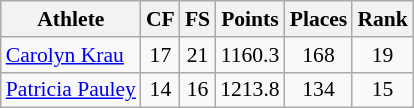<table class="wikitable" border="1" style="font-size:90%">
<tr>
<th>Athlete</th>
<th>CF</th>
<th>FS</th>
<th>Points</th>
<th>Places</th>
<th>Rank</th>
</tr>
<tr align=center>
<td align=left><a href='#'>Carolyn Krau</a></td>
<td>17</td>
<td>21</td>
<td>1160.3</td>
<td>168</td>
<td>19</td>
</tr>
<tr align=center>
<td align=left><a href='#'>Patricia Pauley</a></td>
<td>14</td>
<td>16</td>
<td>1213.8</td>
<td>134</td>
<td>15</td>
</tr>
</table>
